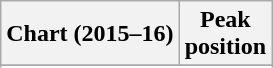<table class="wikitable sortable plainrowheaders" style="text-align:center;">
<tr>
<th>Chart (2015–16)</th>
<th>Peak <br> position</th>
</tr>
<tr>
</tr>
<tr>
</tr>
<tr>
</tr>
</table>
